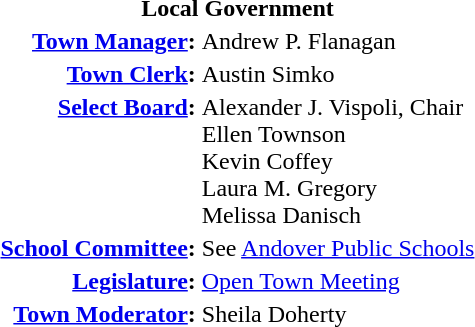<table class="toccolours">
<tr>
<th colspan=2>Local Government</th>
</tr>
<tr valign=top>
<th align=right><a href='#'>Town Manager</a>:</th>
<td>Andrew P. Flanagan</td>
</tr>
<tr valign=top>
<th align=right><a href='#'>Town Clerk</a>:</th>
<td>Austin Simko </td>
</tr>
<tr valign=top>
<th align=right><a href='#'>Select Board</a>:</th>
<td>Alexander J. Vispoli, Chair <br>Ellen Townson<br>Kevin Coffey <br>Laura M. Gregory <br>Melissa Danisch</td>
</tr>
<tr valign=top>
<th align=right><a href='#'>School Committee</a>:</th>
<td>See <a href='#'>Andover Public Schools</a></td>
</tr>
<tr valign=top>
<th align=right><a href='#'>Legislature</a>:</th>
<td><a href='#'>Open Town Meeting</a></td>
</tr>
<tr valign=top>
<th align=right><a href='#'>Town Moderator</a>:</th>
<td>Sheila Doherty</td>
</tr>
</table>
